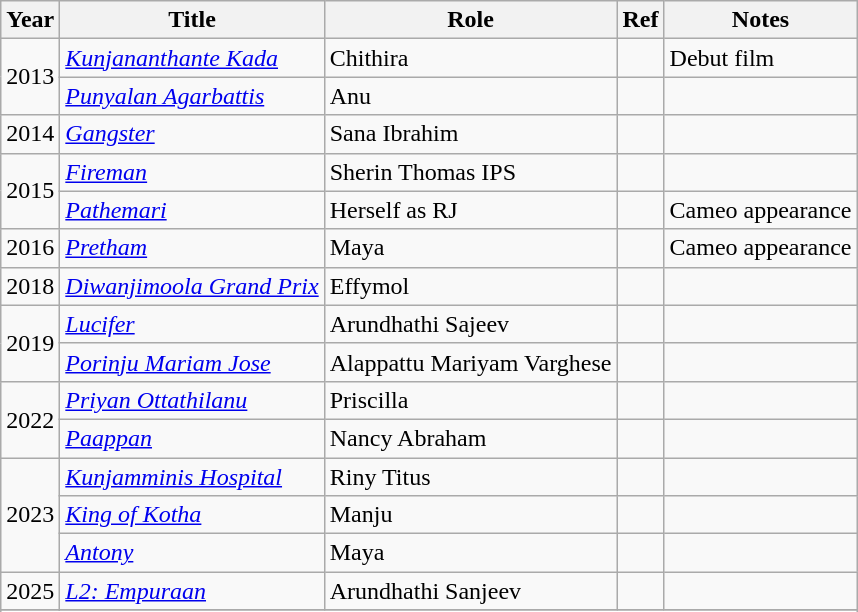<table class="wikitable sortable">
<tr>
<th>Year</th>
<th>Title</th>
<th>Role</th>
<th>Ref</th>
<th class="unsortable">Notes</th>
</tr>
<tr>
<td rowspan=2>2013</td>
<td><em><a href='#'>Kunjananthante Kada</a></em></td>
<td>Chithira</td>
<td></td>
<td>Debut film</td>
</tr>
<tr>
<td><em><a href='#'>Punyalan Agarbattis</a></em></td>
<td>Anu</td>
<td></td>
<td></td>
</tr>
<tr>
<td>2014</td>
<td><em><a href='#'>Gangster</a></em></td>
<td>Sana Ibrahim</td>
<td></td>
<td></td>
</tr>
<tr>
<td rowspan=2>2015</td>
<td><em><a href='#'>Fireman</a></em></td>
<td>Sherin Thomas IPS</td>
<td></td>
<td></td>
</tr>
<tr>
<td><em><a href='#'>Pathemari</a></em></td>
<td>Herself as RJ</td>
<td></td>
<td>Cameo appearance</td>
</tr>
<tr>
<td>2016</td>
<td><em><a href='#'>Pretham</a></em></td>
<td>Maya</td>
<td></td>
<td>Cameo appearance</td>
</tr>
<tr>
<td>2018</td>
<td><em><a href='#'>Diwanjimoola Grand Prix</a></em></td>
<td>Effymol</td>
<td></td>
<td></td>
</tr>
<tr>
<td rowspan=2>2019</td>
<td><em><a href='#'>Lucifer</a></em></td>
<td>Arundhathi Sajeev</td>
<td></td>
<td></td>
</tr>
<tr>
<td><em><a href='#'>Porinju Mariam Jose</a></em></td>
<td>Alappattu Mariyam Varghese</td>
<td></td>
<td></td>
</tr>
<tr>
<td rowspan=2>2022</td>
<td><em><a href='#'>Priyan Ottathilanu</a></em></td>
<td>Priscilla</td>
<td></td>
<td></td>
</tr>
<tr>
<td><em><a href='#'>Paappan</a></em></td>
<td>Nancy Abraham</td>
<td></td>
<td></td>
</tr>
<tr>
<td rowspan=3>2023</td>
<td><em><a href='#'>Kunjamminis Hospital</a></em></td>
<td>Riny Titus</td>
<td></td>
<td></td>
</tr>
<tr>
<td><em><a href='#'>King of Kotha</a></em></td>
<td>Manju</td>
<td></td>
<td></td>
</tr>
<tr>
<td><em><a href='#'>Antony</a></em></td>
<td>Maya</td>
<td></td>
</tr>
<tr>
<td rowspan="2">2025</td>
<td><em><a href='#'>L2: Empuraan</a></em></td>
<td>Arundhathi Sanjeev</td>
<td></td>
<td></td>
</tr>
<tr ||>
</tr>
<tr>
</tr>
</table>
